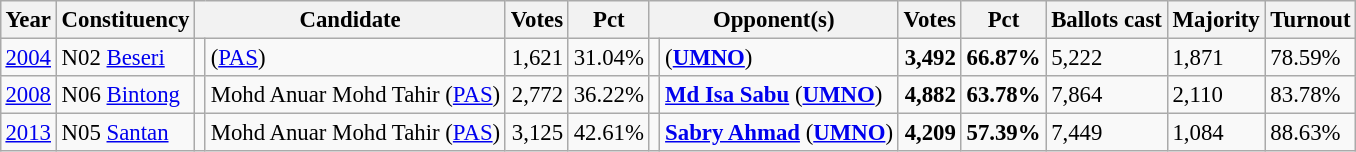<table class="wikitable" style="margin:0.5em ; font-size:95%">
<tr>
<th>Year</th>
<th>Constituency</th>
<th colspan=2>Candidate</th>
<th>Votes</th>
<th>Pct</th>
<th colspan=2>Opponent(s)</th>
<th>Votes</th>
<th>Pct</th>
<th>Ballots cast</th>
<th>Majority</th>
<th>Turnout</th>
</tr>
<tr>
<td><a href='#'>2004</a></td>
<td>N02 <a href='#'>Beseri</a></td>
<td></td>
<td> (<a href='#'>PAS</a>)</td>
<td align="right">1,621</td>
<td>31.04%</td>
<td></td>
<td> (<a href='#'><strong>UMNO</strong></a>)</td>
<td align="right"><strong>3,492</strong></td>
<td><strong>66.87%</strong></td>
<td>5,222</td>
<td>1,871</td>
<td>78.59%</td>
</tr>
<tr>
<td><a href='#'>2008</a></td>
<td>N06 <a href='#'>Bintong</a></td>
<td></td>
<td>Mohd Anuar Mohd Tahir (<a href='#'>PAS</a>)</td>
<td align="right">2,772</td>
<td>36.22%</td>
<td></td>
<td><strong><a href='#'>Md Isa Sabu</a></strong> (<a href='#'><strong>UMNO</strong></a>)</td>
<td align="right"><strong>4,882</strong></td>
<td><strong>63.78%</strong></td>
<td>7,864</td>
<td>2,110</td>
<td>83.78%</td>
</tr>
<tr>
<td><a href='#'>2013</a></td>
<td>N05 <a href='#'>Santan</a></td>
<td></td>
<td>Mohd Anuar Mohd Tahir (<a href='#'>PAS</a>)</td>
<td align="right">3,125</td>
<td>42.61%</td>
<td></td>
<td><strong><a href='#'>Sabry Ahmad</a></strong> (<a href='#'><strong>UMNO</strong></a>)</td>
<td align="right"><strong>4,209</strong></td>
<td><strong>57.39%</strong></td>
<td>7,449</td>
<td>1,084</td>
<td>88.63%</td>
</tr>
</table>
